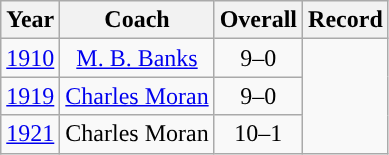<table class="wikitable" style="text-align:center">
<tr>
<th width=px>Year</th>
<th width=px>Coach</th>
<th width=px>Overall</th>
<th width=px>Record</th>
</tr>
<tr>
<td><a href='#'>1910</a></td>
<td><a href='#'>M. B. Banks</a></td>
<td>9–0</td>
</tr>
<tr>
<td><a href='#'>1919</a></td>
<td><a href='#'>Charles Moran</a></td>
<td>9–0</td>
</tr>
<tr>
<td><a href='#'>1921</a></td>
<td>Charles Moran</td>
<td>10–1</td>
</tr>
</table>
